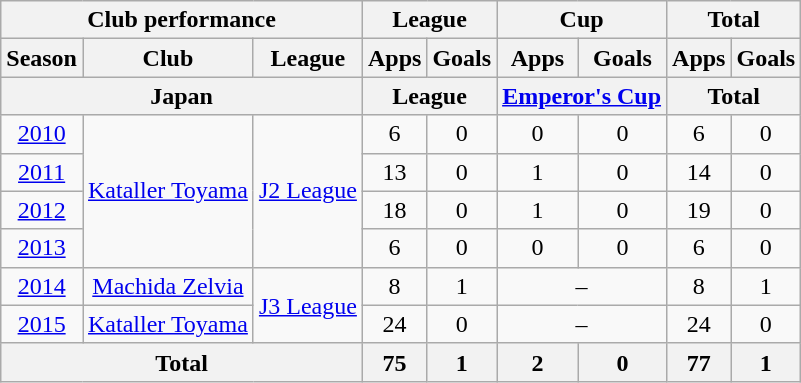<table class="wikitable" style="text-align:center;">
<tr>
<th colspan=3>Club performance</th>
<th colspan=2>League</th>
<th colspan=2>Cup</th>
<th colspan=2>Total</th>
</tr>
<tr>
<th>Season</th>
<th>Club</th>
<th>League</th>
<th>Apps</th>
<th>Goals</th>
<th>Apps</th>
<th>Goals</th>
<th>Apps</th>
<th>Goals</th>
</tr>
<tr>
<th colspan=3>Japan</th>
<th colspan=2>League</th>
<th colspan=2><a href='#'>Emperor's Cup</a></th>
<th colspan=2>Total</th>
</tr>
<tr>
<td><a href='#'>2010</a></td>
<td rowspan="4"><a href='#'>Kataller Toyama</a></td>
<td rowspan="4"><a href='#'>J2 League</a></td>
<td>6</td>
<td>0</td>
<td>0</td>
<td>0</td>
<td>6</td>
<td>0</td>
</tr>
<tr>
<td><a href='#'>2011</a></td>
<td>13</td>
<td>0</td>
<td>1</td>
<td>0</td>
<td>14</td>
<td>0</td>
</tr>
<tr>
<td><a href='#'>2012</a></td>
<td>18</td>
<td>0</td>
<td>1</td>
<td>0</td>
<td>19</td>
<td>0</td>
</tr>
<tr>
<td><a href='#'>2013</a></td>
<td>6</td>
<td>0</td>
<td>0</td>
<td>0</td>
<td>6</td>
<td>0</td>
</tr>
<tr>
<td><a href='#'>2014</a></td>
<td><a href='#'>Machida Zelvia</a></td>
<td rowspan="2"><a href='#'>J3 League</a></td>
<td>8</td>
<td>1</td>
<td colspan="2">–</td>
<td>8</td>
<td>1</td>
</tr>
<tr>
<td><a href='#'>2015</a></td>
<td><a href='#'>Kataller Toyama</a></td>
<td>24</td>
<td>0</td>
<td colspan="2">–</td>
<td>24</td>
<td>0</td>
</tr>
<tr>
<th colspan=3>Total</th>
<th>75</th>
<th>1</th>
<th>2</th>
<th>0</th>
<th>77</th>
<th>1</th>
</tr>
</table>
